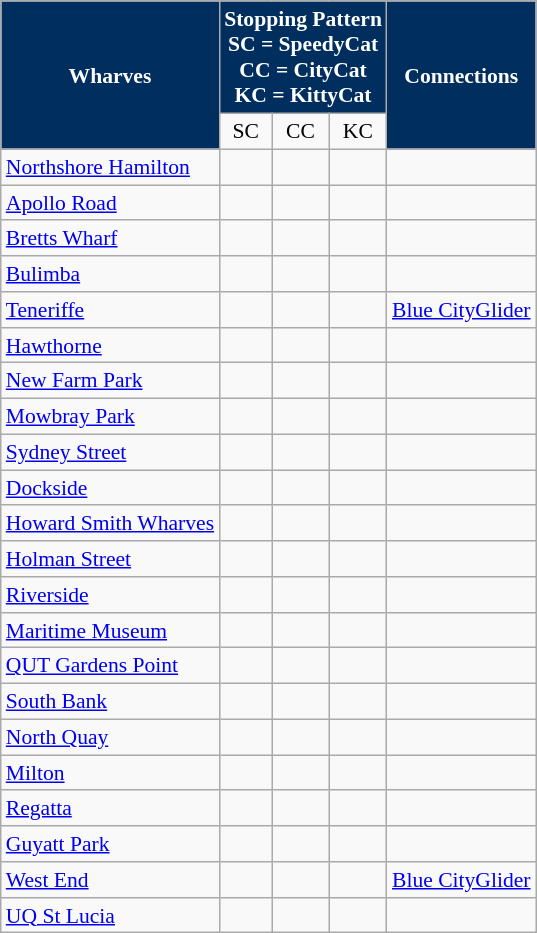<table class="wikitable" align="left" style="margin: 1em auto 1em auto; white-space:nowrap; text-align:center; font-size:90%">
<tr>
<th rowspan="2" style="color:white; background:#002F5F">Wharves</th>
<th colspan="3" style="color:white; background:#002F5F">Stopping Pattern<br>SC = SpeedyCat<br>CC = CityCat<br>KC = KittyCat</th>
<th rowspan="2" style="color:white; background:#002F5F">Connections</th>
</tr>
<tr>
<td>SC</td>
<td>CC</td>
<td>KC</td>
</tr>
<tr>
<td style="text-align:left;"><a href='#'>Northshore Hamilton</a></td>
<td></td>
<td></td>
<td></td>
<td style="text-align:left;"></td>
</tr>
<tr>
<td style="text-align:left;"><a href='#'>Apollo Road</a></td>
<td></td>
<td></td>
<td></td>
<td style="text-align:left;"></td>
</tr>
<tr>
<td style="text-align:left;"><a href='#'>Bretts Wharf</a></td>
<td></td>
<td></td>
<td></td>
<td style="text-align:left;"></td>
</tr>
<tr>
<td style="text-align:left;"><a href='#'>Bulimba</a></td>
<td></td>
<td></td>
<td></td>
<td style="text-align:left;"></td>
</tr>
<tr>
<td style="text-align:left;"><a href='#'>Teneriffe</a></td>
<td></td>
<td></td>
<td></td>
<td style="text-align:left;"> <a href='#'>Blue CityGlider</a></td>
</tr>
<tr>
<td style="text-align:left;"><a href='#'>Hawthorne</a></td>
<td></td>
<td></td>
<td></td>
<td style="text-align:left;"></td>
</tr>
<tr>
<td style="text-align:left;"><a href='#'>New Farm Park</a></td>
<td></td>
<td></td>
<td></td>
<td></td>
</tr>
<tr>
<td style="text-align:left;"><a href='#'>Mowbray Park</a></td>
<td></td>
<td></td>
<td></td>
<td></td>
</tr>
<tr>
<td style="text-align:left;"><a href='#'>Sydney Street</a></td>
<td></td>
<td></td>
<td></td>
<td></td>
</tr>
<tr>
<td style="text-align: left;"><a href='#'>Dockside</a></td>
<td></td>
<td></td>
<td></td>
<td></td>
</tr>
<tr>
<td style="text-align:left;"><a href='#'>Howard Smith Wharves</a></td>
<td></td>
<td></td>
<td></td>
<td></td>
</tr>
<tr>
<td style="text-align:left;"><a href='#'>Holman Street</a></td>
<td></td>
<td></td>
<td></td>
<td></td>
</tr>
<tr>
<td style="text-align:left;"><a href='#'>Riverside</a></td>
<td></td>
<td></td>
<td></td>
<td></td>
</tr>
<tr>
<td style="text-align:left;"><a href='#'>Maritime Museum</a></td>
<td></td>
<td></td>
<td></td>
<td></td>
</tr>
<tr>
<td style="text-align:left;"><a href='#'>QUT Gardens Point</a></td>
<td></td>
<td></td>
<td></td>
<td></td>
</tr>
<tr>
<td style="text-align:left;"><a href='#'>South Bank</a></td>
<td></td>
<td></td>
<td></td>
<td></td>
</tr>
<tr>
<td style="text-align:left;"><a href='#'>North Quay</a></td>
<td></td>
<td></td>
<td></td>
<td></td>
</tr>
<tr>
<td style="text-align:left;"><a href='#'>Milton</a></td>
<td></td>
<td></td>
<td></td>
<td style="text-align:left;"></td>
</tr>
<tr>
<td style="text-align:left;"><a href='#'>Regatta</a></td>
<td></td>
<td></td>
<td></td>
<td style="text-align:left;"></td>
</tr>
<tr>
<td style="text-align:left;"><a href='#'>Guyatt Park</a></td>
<td></td>
<td></td>
<td></td>
<td></td>
</tr>
<tr>
<td style="text-align:left;"><a href='#'>West End</a></td>
<td></td>
<td></td>
<td></td>
<td style="text-align:left;"> <a href='#'>Blue CityGlider</a></td>
</tr>
<tr>
<td style="text-align:left;"><a href='#'>UQ St Lucia</a></td>
<td></td>
<td></td>
<td></td>
<td style="text-align:left;"></td>
</tr>
</table>
